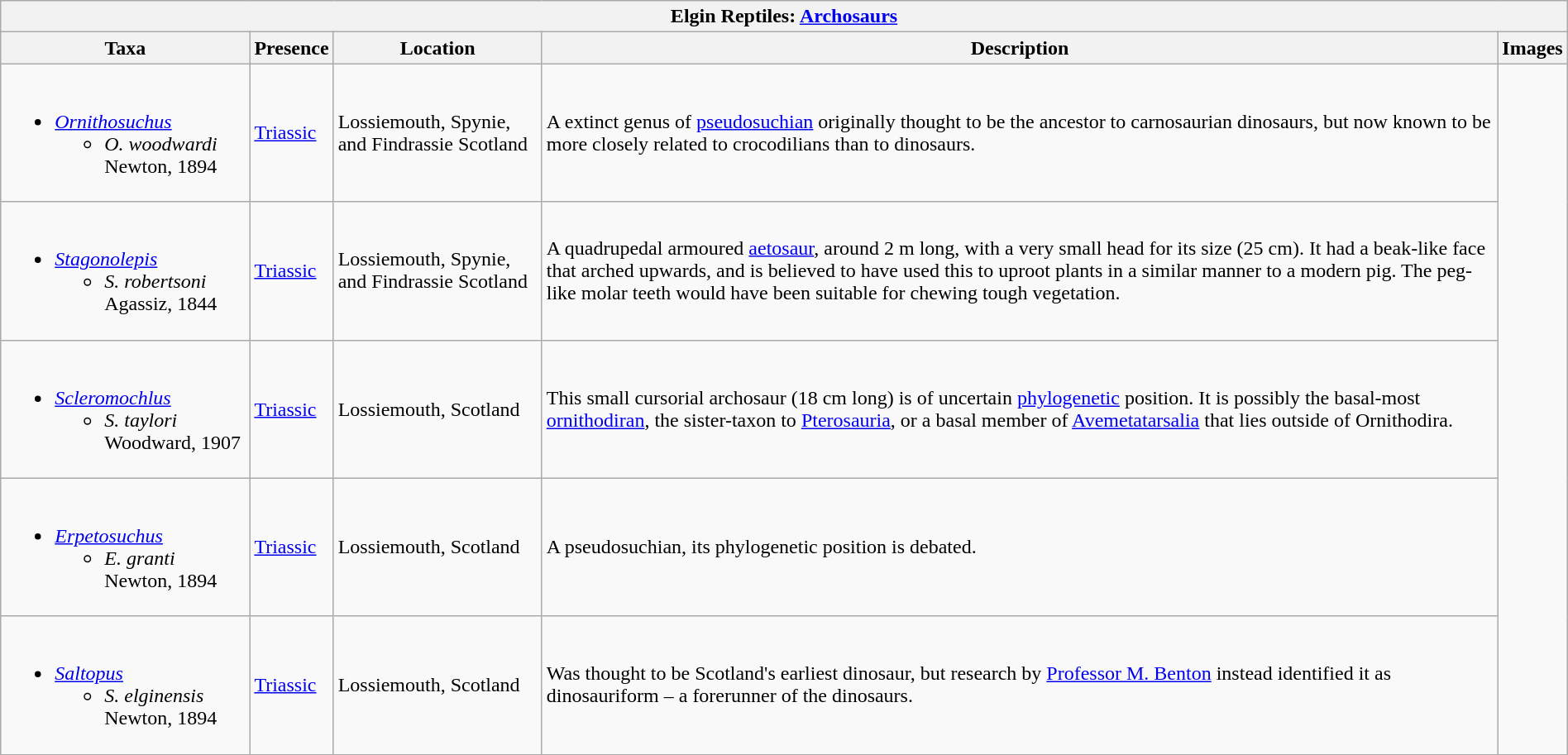<table class="wikitable" align="center" width="100%">
<tr>
<th colspan="5" align="center">Elgin Reptiles: <strong><a href='#'>Archosaurs</a></strong></th>
</tr>
<tr>
<th>Taxa</th>
<th>Presence</th>
<th>Location</th>
<th>Description</th>
<th>Images</th>
</tr>
<tr>
<td><br><ul><li><em><a href='#'>Ornithosuchus</a></em><ul><li><em>O. woodwardi</em> Newton, 1894</li></ul></li></ul></td>
<td><a href='#'>Triassic</a></td>
<td>Lossiemouth, Spynie, and Findrassie Scotland</td>
<td>A  extinct genus of <a href='#'>pseudosuchian</a> originally thought to be the ancestor to carnosaurian dinosaurs, but now known to be more closely related to crocodilians than to dinosaurs.</td>
<td rowspan="5"><br>

</td>
</tr>
<tr>
<td><br><ul><li><em><a href='#'>Stagonolepis</a></em><ul><li><em>S. robertsoni</em> Agassiz, 1844</li></ul></li></ul></td>
<td><a href='#'>Triassic</a></td>
<td>Lossiemouth, Spynie, and Findrassie Scotland</td>
<td>A quadrupedal armoured <a href='#'>aetosaur</a>, around 2 m long, with a very small head for its size (25 cm). It had a beak-like face that arched upwards, and is believed to have used this to uproot plants in a similar manner to a modern pig. The peg-like molar teeth would have been suitable for chewing tough vegetation.</td>
</tr>
<tr>
<td><br><ul><li><em><a href='#'>Scleromochlus</a></em><ul><li><em>S. taylori</em> Woodward, 1907</li></ul></li></ul></td>
<td><a href='#'>Triassic</a></td>
<td>Lossiemouth, Scotland</td>
<td>This small cursorial archosaur (18 cm long) is of uncertain <a href='#'>phylogenetic</a> position. It is possibly the basal-most <a href='#'>ornithodiran</a>, the sister-taxon to <a href='#'>Pterosauria</a>, or a basal member of <a href='#'>Avemetatarsalia</a> that lies outside of Ornithodira.</td>
</tr>
<tr>
<td><br><ul><li><em><a href='#'>Erpetosuchus</a></em><ul><li><em>E. granti</em> Newton, 1894</li></ul></li></ul></td>
<td><a href='#'>Triassic</a></td>
<td>Lossiemouth, Scotland</td>
<td>A pseudosuchian, its phylogenetic position is debated.</td>
</tr>
<tr>
<td><br><ul><li><em><a href='#'>Saltopus </a></em><ul><li><em>S. elginensis</em> Newton, 1894</li></ul></li></ul></td>
<td><a href='#'>Triassic</a></td>
<td>Lossiemouth, Scotland</td>
<td>Was thought to be Scotland's earliest dinosaur, but research by <a href='#'>Professor M. Benton</a> instead identified it as dinosauriform – a forerunner of the dinosaurs.</td>
</tr>
<tr>
</tr>
</table>
